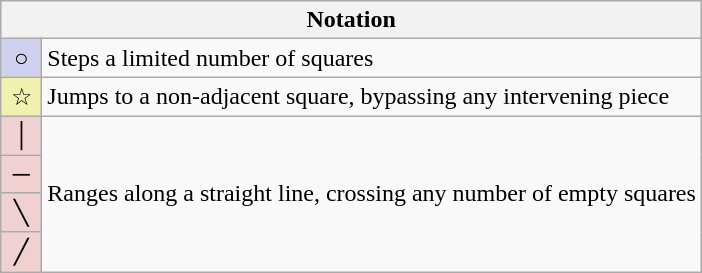<table class="wikitable">
<tr>
<th colspan=2>Notation</th>
</tr>
<tr>
<td align=center width="20" style="background:#d0d0f0;">○</td>
<td>Steps a limited number of squares</td>
</tr>
<tr>
<td align=center width="20" style="background:#f0f0b0;">☆</td>
<td>Jumps to a non-adjacent square, bypassing any intervening piece</td>
</tr>
<tr>
<td align=center width="20" style="background:#f0d0d0;">│</td>
<td rowspan=4>Ranges along a straight line, crossing any number of empty squares</td>
</tr>
<tr>
<td align=center width="20" style="background:#f0d0d0;">─</td>
</tr>
<tr>
<td align=center width="20" style="background:#f0d0d0;">╲</td>
</tr>
<tr>
<td align=center width="20" style="background:#f0d0d0;">╱</td>
</tr>
</table>
